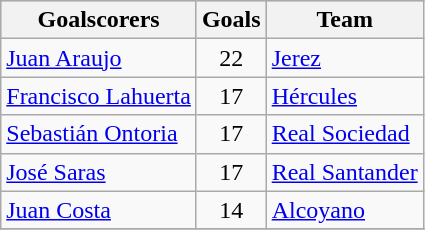<table class="wikitable sortable" class="wikitable">
<tr style="background:#ccc; text-align:center;">
<th>Goalscorers</th>
<th>Goals</th>
<th>Team</th>
</tr>
<tr>
<td> <a href='#'>Juan Araujo</a></td>
<td style="text-align:center;">22</td>
<td><a href='#'>Jerez</a></td>
</tr>
<tr>
<td> <a href='#'>Francisco Lahuerta</a></td>
<td style="text-align:center;">17</td>
<td><a href='#'>Hércules</a></td>
</tr>
<tr>
<td> <a href='#'>Sebastián Ontoria</a></td>
<td style="text-align:center;">17</td>
<td><a href='#'>Real Sociedad</a></td>
</tr>
<tr>
<td> <a href='#'>José Saras</a></td>
<td style="text-align:center;">17</td>
<td><a href='#'>Real Santander</a></td>
</tr>
<tr>
<td> <a href='#'>Juan Costa</a></td>
<td style="text-align:center;">14</td>
<td><a href='#'>Alcoyano</a></td>
</tr>
<tr>
</tr>
</table>
